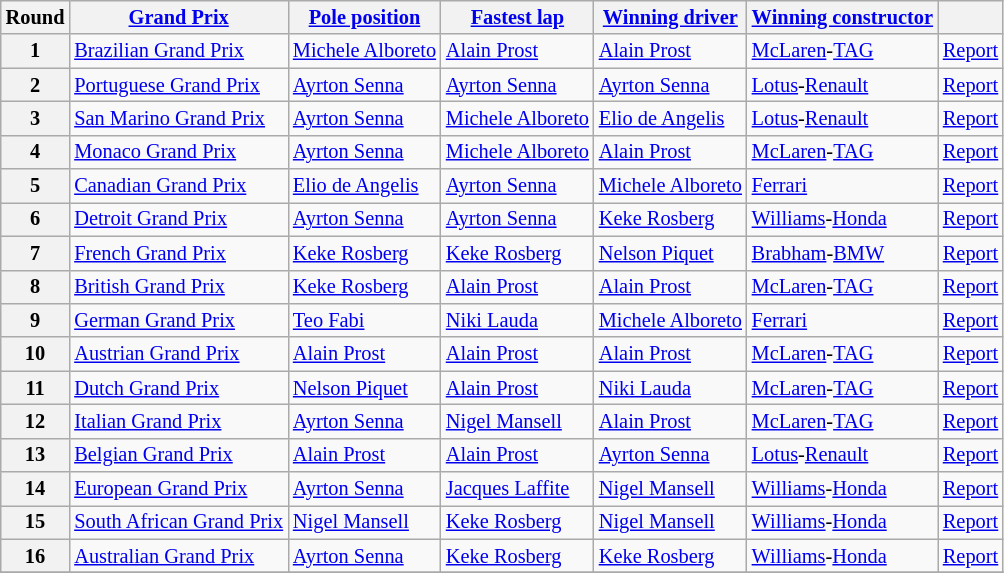<table class="wikitable sortable" style="font-size: 85%;">
<tr>
<th>Round</th>
<th><a href='#'>Grand Prix</a></th>
<th><a href='#'>Pole position</a></th>
<th><a href='#'>Fastest lap</a></th>
<th><a href='#'>Winning driver</a></th>
<th><a href='#'>Winning constructor</a></th>
<th></th>
</tr>
<tr>
<th>1</th>
<td> <a href='#'>Brazilian Grand Prix</a></td>
<td nowrap> <a href='#'>Michele Alboreto</a></td>
<td> <a href='#'>Alain Prost</a></td>
<td> <a href='#'>Alain Prost</a></td>
<td> <a href='#'>McLaren</a>-<a href='#'>TAG</a></td>
<td><a href='#'>Report</a></td>
</tr>
<tr>
<th>2</th>
<td> <a href='#'>Portuguese Grand Prix</a></td>
<td> <a href='#'>Ayrton Senna</a></td>
<td> <a href='#'>Ayrton Senna</a></td>
<td> <a href='#'>Ayrton Senna</a></td>
<td nowrap> <a href='#'>Lotus</a>-<a href='#'>Renault</a></td>
<td><a href='#'>Report</a></td>
</tr>
<tr>
<th>3</th>
<td> <a href='#'>San Marino Grand Prix</a></td>
<td> <a href='#'>Ayrton Senna</a></td>
<td nowrap> <a href='#'>Michele Alboreto</a></td>
<td> <a href='#'>Elio de Angelis</a></td>
<td> <a href='#'>Lotus</a>-<a href='#'>Renault</a></td>
<td><a href='#'>Report</a></td>
</tr>
<tr>
<th>4</th>
<td> <a href='#'>Monaco Grand Prix</a></td>
<td> <a href='#'>Ayrton Senna</a></td>
<td> <a href='#'>Michele Alboreto</a></td>
<td> <a href='#'>Alain Prost</a></td>
<td> <a href='#'>McLaren</a>-<a href='#'>TAG</a></td>
<td><a href='#'>Report</a></td>
</tr>
<tr>
<th>5</th>
<td> <a href='#'>Canadian Grand Prix</a></td>
<td> <a href='#'>Elio de Angelis</a></td>
<td> <a href='#'>Ayrton Senna</a></td>
<td nowrap> <a href='#'>Michele Alboreto</a></td>
<td> <a href='#'>Ferrari</a></td>
<td><a href='#'>Report</a></td>
</tr>
<tr>
<th>6</th>
<td> <a href='#'>Detroit Grand Prix</a></td>
<td> <a href='#'>Ayrton Senna</a></td>
<td> <a href='#'>Ayrton Senna</a></td>
<td> <a href='#'>Keke Rosberg</a></td>
<td nowrap> <a href='#'>Williams</a>-<a href='#'>Honda</a></td>
<td><a href='#'>Report</a></td>
</tr>
<tr>
<th>7</th>
<td> <a href='#'>French Grand Prix</a></td>
<td> <a href='#'>Keke Rosberg</a></td>
<td> <a href='#'>Keke Rosberg</a></td>
<td> <a href='#'>Nelson Piquet</a></td>
<td nowrap> <a href='#'>Brabham</a>-<a href='#'>BMW</a></td>
<td><a href='#'>Report</a></td>
</tr>
<tr>
<th>8</th>
<td> <a href='#'>British Grand Prix</a></td>
<td> <a href='#'>Keke Rosberg</a></td>
<td> <a href='#'>Alain Prost</a></td>
<td> <a href='#'>Alain Prost</a></td>
<td> <a href='#'>McLaren</a>-<a href='#'>TAG</a></td>
<td><a href='#'>Report</a></td>
</tr>
<tr>
<th>9</th>
<td> <a href='#'>German Grand Prix</a></td>
<td> <a href='#'>Teo Fabi</a></td>
<td> <a href='#'>Niki Lauda</a></td>
<td> <a href='#'>Michele Alboreto</a></td>
<td> <a href='#'>Ferrari</a></td>
<td><a href='#'>Report</a></td>
</tr>
<tr>
<th>10</th>
<td> <a href='#'>Austrian Grand Prix</a></td>
<td> <a href='#'>Alain Prost</a></td>
<td> <a href='#'>Alain Prost</a></td>
<td> <a href='#'>Alain Prost</a></td>
<td> <a href='#'>McLaren</a>-<a href='#'>TAG</a></td>
<td><a href='#'>Report</a></td>
</tr>
<tr>
<th>11</th>
<td> <a href='#'>Dutch Grand Prix</a></td>
<td> <a href='#'>Nelson Piquet</a></td>
<td> <a href='#'>Alain Prost</a></td>
<td> <a href='#'>Niki Lauda</a></td>
<td> <a href='#'>McLaren</a>-<a href='#'>TAG</a></td>
<td><a href='#'>Report</a></td>
</tr>
<tr>
<th>12</th>
<td> <a href='#'>Italian Grand Prix</a></td>
<td> <a href='#'>Ayrton Senna</a></td>
<td> <a href='#'>Nigel Mansell</a></td>
<td> <a href='#'>Alain Prost</a></td>
<td> <a href='#'>McLaren</a>-<a href='#'>TAG</a></td>
<td><a href='#'>Report</a></td>
</tr>
<tr>
<th>13</th>
<td> <a href='#'>Belgian Grand Prix</a></td>
<td> <a href='#'>Alain Prost</a></td>
<td> <a href='#'>Alain Prost</a></td>
<td> <a href='#'>Ayrton Senna</a></td>
<td> <a href='#'>Lotus</a>-<a href='#'>Renault</a></td>
<td><a href='#'>Report</a></td>
</tr>
<tr>
<th>14</th>
<td> <a href='#'>European Grand Prix</a></td>
<td> <a href='#'>Ayrton Senna</a></td>
<td> <a href='#'>Jacques Laffite</a></td>
<td> <a href='#'>Nigel Mansell</a></td>
<td> <a href='#'>Williams</a>-<a href='#'>Honda</a></td>
<td><a href='#'>Report</a></td>
</tr>
<tr>
<th>15</th>
<td nowrap> <a href='#'>South African Grand Prix</a></td>
<td> <a href='#'>Nigel Mansell</a></td>
<td> <a href='#'>Keke Rosberg</a></td>
<td> <a href='#'>Nigel Mansell</a></td>
<td> <a href='#'>Williams</a>-<a href='#'>Honda</a></td>
<td><a href='#'>Report</a></td>
</tr>
<tr>
<th>16</th>
<td> <a href='#'>Australian Grand Prix</a></td>
<td> <a href='#'>Ayrton Senna</a></td>
<td> <a href='#'>Keke Rosberg</a></td>
<td> <a href='#'>Keke Rosberg</a></td>
<td> <a href='#'>Williams</a>-<a href='#'>Honda</a></td>
<td><a href='#'>Report</a></td>
</tr>
<tr>
</tr>
</table>
